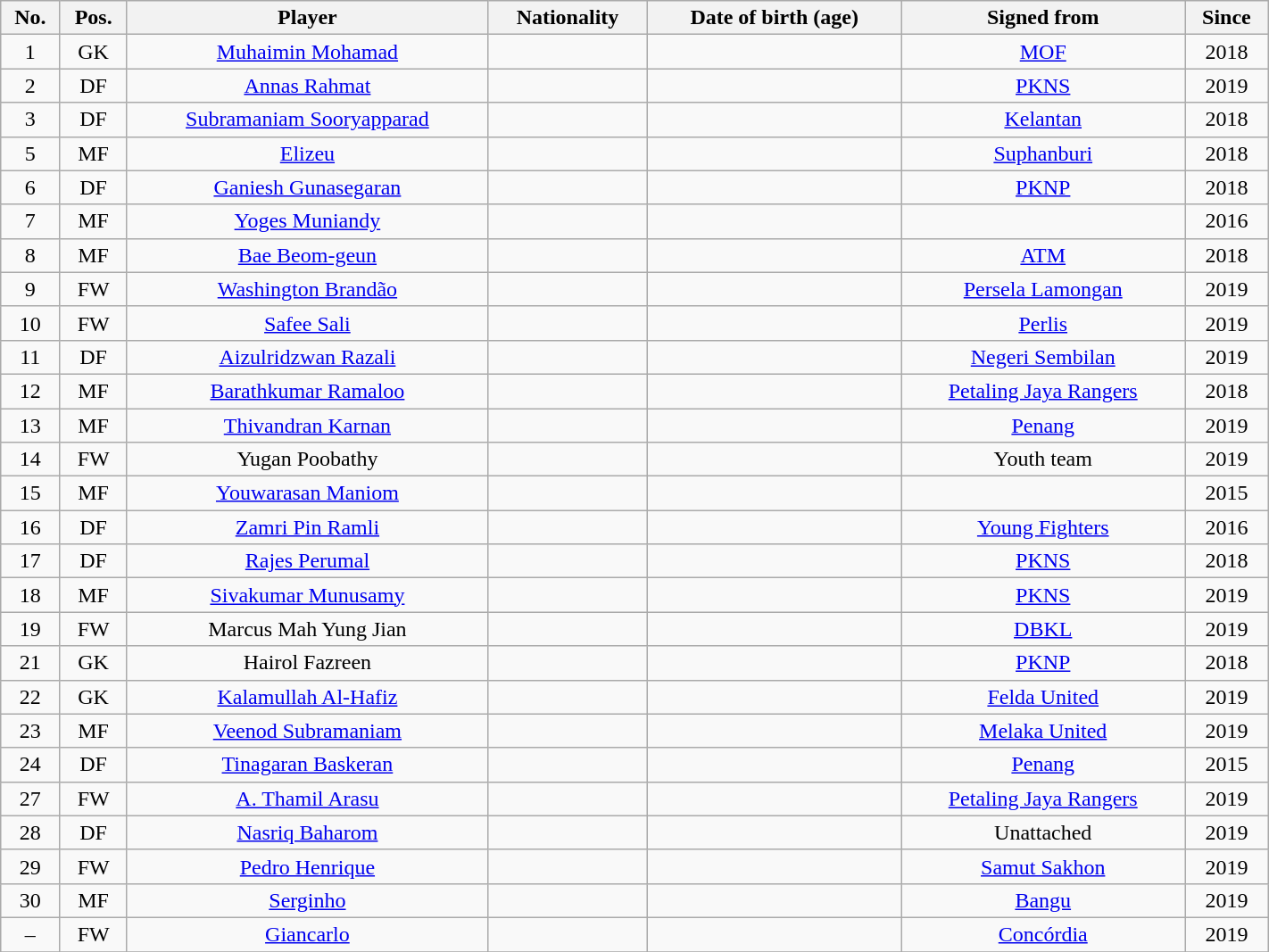<table class="wikitable" style="text-align:center;width:75%;">
<tr>
<th>No.</th>
<th>Pos.</th>
<th>Player</th>
<th>Nationality</th>
<th>Date of birth (age)</th>
<th>Signed from</th>
<th>Since</th>
</tr>
<tr>
<td>1</td>
<td>GK</td>
<td><a href='#'>Muhaimin Mohamad</a></td>
<td></td>
<td></td>
<td><a href='#'>MOF</a></td>
<td>2018</td>
</tr>
<tr>
<td>2</td>
<td>DF</td>
<td><a href='#'>Annas Rahmat</a></td>
<td></td>
<td></td>
<td><a href='#'>PKNS</a></td>
<td>2019</td>
</tr>
<tr>
<td>3</td>
<td>DF</td>
<td><a href='#'>Subramaniam Sooryapparad</a></td>
<td></td>
<td></td>
<td><a href='#'>Kelantan</a></td>
<td>2018</td>
</tr>
<tr>
<td>5</td>
<td>MF</td>
<td><a href='#'>Elizeu</a></td>
<td></td>
<td></td>
<td><a href='#'>Suphanburi</a></td>
<td>2018</td>
</tr>
<tr>
<td>6</td>
<td>DF</td>
<td><a href='#'>Ganiesh Gunasegaran</a></td>
<td></td>
<td></td>
<td><a href='#'>PKNP</a></td>
<td>2018</td>
</tr>
<tr>
<td>7</td>
<td>MF</td>
<td><a href='#'>Yoges Muniandy</a></td>
<td></td>
<td></td>
<td></td>
<td>2016</td>
</tr>
<tr>
<td>8</td>
<td>MF</td>
<td><a href='#'>Bae Beom-geun</a></td>
<td></td>
<td></td>
<td><a href='#'>ATM</a></td>
<td>2018</td>
</tr>
<tr>
<td>9</td>
<td>FW</td>
<td><a href='#'>Washington Brandão</a></td>
<td></td>
<td></td>
<td><a href='#'>Persela Lamongan</a></td>
<td>2019</td>
</tr>
<tr>
<td>10</td>
<td>FW</td>
<td><a href='#'>Safee Sali</a></td>
<td></td>
<td></td>
<td><a href='#'>Perlis</a></td>
<td>2019</td>
</tr>
<tr>
<td>11</td>
<td>DF</td>
<td><a href='#'>Aizulridzwan Razali</a></td>
<td></td>
<td></td>
<td><a href='#'>Negeri Sembilan</a></td>
<td>2019</td>
</tr>
<tr>
<td>12</td>
<td>MF</td>
<td><a href='#'>Barathkumar Ramaloo</a></td>
<td></td>
<td></td>
<td><a href='#'>Petaling Jaya Rangers</a></td>
<td>2018</td>
</tr>
<tr>
<td>13</td>
<td>MF</td>
<td><a href='#'>Thivandran Karnan</a></td>
<td></td>
<td></td>
<td><a href='#'>Penang</a></td>
<td>2019</td>
</tr>
<tr>
<td>14</td>
<td>FW</td>
<td>Yugan Poobathy</td>
<td></td>
<td></td>
<td>Youth team</td>
<td>2019</td>
</tr>
<tr>
<td>15</td>
<td>MF</td>
<td><a href='#'>Youwarasan Maniom</a></td>
<td></td>
<td></td>
<td></td>
<td>2015</td>
</tr>
<tr>
<td>16</td>
<td>DF</td>
<td><a href='#'>Zamri Pin Ramli</a></td>
<td></td>
<td></td>
<td><a href='#'>Young Fighters</a></td>
<td>2016</td>
</tr>
<tr>
<td>17</td>
<td>DF</td>
<td><a href='#'>Rajes Perumal</a></td>
<td></td>
<td></td>
<td><a href='#'>PKNS</a></td>
<td>2018</td>
</tr>
<tr>
<td>18</td>
<td>MF</td>
<td><a href='#'>Sivakumar Munusamy</a></td>
<td></td>
<td></td>
<td><a href='#'>PKNS</a></td>
<td>2019</td>
</tr>
<tr>
<td>19</td>
<td>FW</td>
<td>Marcus Mah Yung Jian</td>
<td></td>
<td></td>
<td><a href='#'>DBKL</a></td>
<td>2019</td>
</tr>
<tr>
<td>21</td>
<td>GK</td>
<td>Hairol Fazreen</td>
<td></td>
<td></td>
<td><a href='#'>PKNP</a></td>
<td>2018</td>
</tr>
<tr>
<td>22</td>
<td>GK</td>
<td><a href='#'>Kalamullah Al-Hafiz</a></td>
<td></td>
<td></td>
<td><a href='#'>Felda United</a></td>
<td>2019</td>
</tr>
<tr>
<td>23</td>
<td>MF</td>
<td><a href='#'>Veenod Subramaniam</a></td>
<td></td>
<td></td>
<td><a href='#'>Melaka United</a></td>
<td>2019</td>
</tr>
<tr>
<td>24</td>
<td>DF</td>
<td><a href='#'>Tinagaran Baskeran</a></td>
<td></td>
<td></td>
<td><a href='#'>Penang</a></td>
<td>2015</td>
</tr>
<tr>
<td>27</td>
<td>FW</td>
<td><a href='#'>A. Thamil Arasu</a></td>
<td></td>
<td></td>
<td><a href='#'>Petaling Jaya Rangers</a></td>
<td>2019</td>
</tr>
<tr>
<td>28</td>
<td>DF</td>
<td><a href='#'>Nasriq Baharom</a></td>
<td></td>
<td></td>
<td>Unattached</td>
<td>2019</td>
</tr>
<tr>
<td>29</td>
<td>FW</td>
<td><a href='#'>Pedro Henrique</a></td>
<td></td>
<td></td>
<td><a href='#'>Samut Sakhon</a></td>
<td>2019</td>
</tr>
<tr>
<td>30</td>
<td>MF</td>
<td><a href='#'>Serginho</a></td>
<td></td>
<td></td>
<td><a href='#'>Bangu</a></td>
<td>2019</td>
</tr>
<tr>
<td>–</td>
<td>FW</td>
<td><a href='#'>Giancarlo</a></td>
<td></td>
<td></td>
<td><a href='#'>Concórdia</a></td>
<td>2019</td>
</tr>
<tr>
</tr>
</table>
